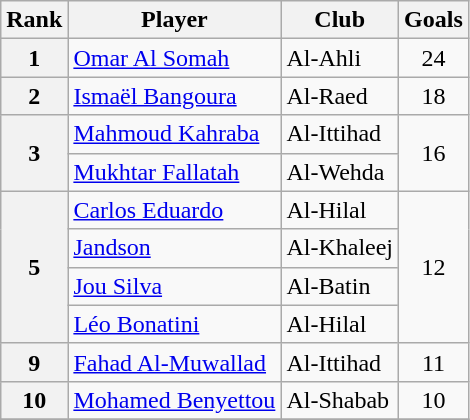<table class=wikitable>
<tr>
<th>Rank</th>
<th>Player</th>
<th>Club</th>
<th>Goals</th>
</tr>
<tr>
<th>1</th>
<td> <a href='#'>Omar Al Somah</a></td>
<td>Al-Ahli</td>
<td align=center>24</td>
</tr>
<tr>
<th>2</th>
<td> <a href='#'>Ismaël Bangoura</a></td>
<td>Al-Raed</td>
<td align=center>18</td>
</tr>
<tr>
<th rowspan=2>3</th>
<td> <a href='#'>Mahmoud Kahraba</a></td>
<td>Al-Ittihad</td>
<td align=center rowspan=2>16</td>
</tr>
<tr>
<td> <a href='#'>Mukhtar Fallatah</a></td>
<td>Al-Wehda</td>
</tr>
<tr>
<th rowspan=4>5</th>
<td> <a href='#'>Carlos Eduardo</a></td>
<td>Al-Hilal</td>
<td align=center rowspan=4>12</td>
</tr>
<tr>
<td> <a href='#'>Jandson</a></td>
<td>Al-Khaleej</td>
</tr>
<tr>
<td> <a href='#'>Jou Silva</a></td>
<td>Al-Batin</td>
</tr>
<tr>
<td> <a href='#'>Léo Bonatini</a></td>
<td>Al-Hilal</td>
</tr>
<tr>
<th>9</th>
<td> <a href='#'>Fahad Al-Muwallad</a></td>
<td>Al-Ittihad</td>
<td align=center>11</td>
</tr>
<tr>
<th>10</th>
<td> <a href='#'>Mohamed Benyettou</a></td>
<td>Al-Shabab</td>
<td align=center>10</td>
</tr>
<tr>
</tr>
</table>
